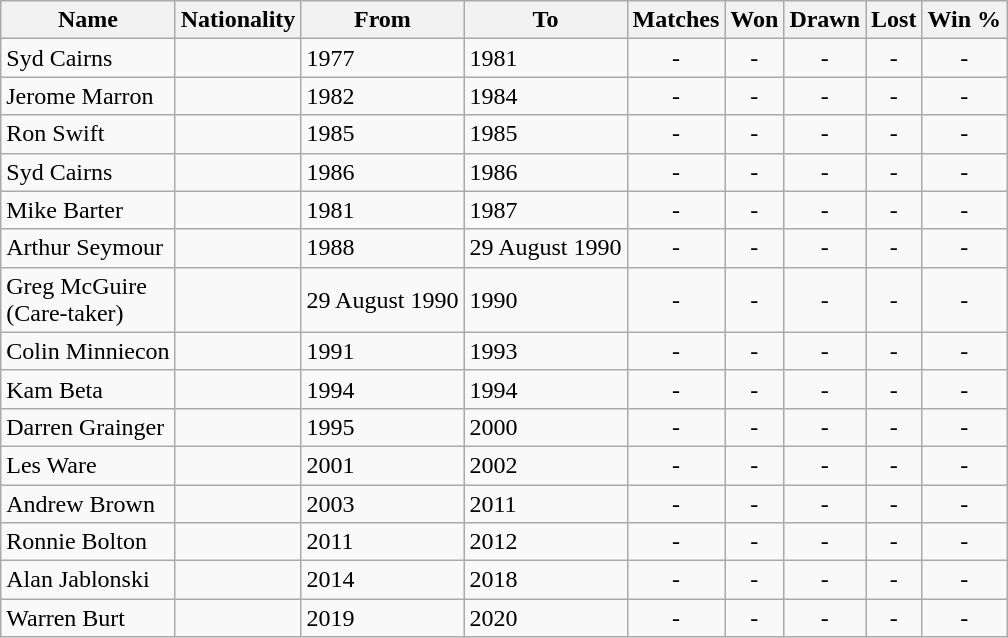<table class="wikitable sortable" style="text-align: center;">
<tr>
<th>Name</th>
<th>Nationality</th>
<th>From</th>
<th>To</th>
<th>Matches</th>
<th>Won</th>
<th>Drawn</th>
<th>Lost</th>
<th>Win %</th>
</tr>
<tr>
<td align="left">Syd Cairns</td>
<td align=left></td>
<td align=left>1977</td>
<td align=left>1981</td>
<td>-</td>
<td>-</td>
<td>-</td>
<td>-</td>
<td>-</td>
</tr>
<tr>
<td align="left">Jerome Marron</td>
<td align=left></td>
<td align=left>1982</td>
<td align=left>1984</td>
<td>-</td>
<td>-</td>
<td>-</td>
<td>-</td>
<td>-</td>
</tr>
<tr>
<td align="left">Ron Swift</td>
<td align=left></td>
<td align=left>1985</td>
<td align=left>1985</td>
<td>-</td>
<td>-</td>
<td>-</td>
<td>-</td>
<td>-</td>
</tr>
<tr>
<td align="left">Syd Cairns</td>
<td align=left></td>
<td align=left>1986</td>
<td align=left>1986</td>
<td>-</td>
<td>-</td>
<td>-</td>
<td>-</td>
<td>-</td>
</tr>
<tr>
<td align="left">Mike Barter</td>
<td align=left></td>
<td align=left>1981</td>
<td align=left>1987</td>
<td>-</td>
<td>-</td>
<td>-</td>
<td>-</td>
<td>-</td>
</tr>
<tr>
<td align="left">Arthur Seymour</td>
<td align=left></td>
<td align=left>1988</td>
<td align=left>29 August 1990</td>
<td>-</td>
<td>-</td>
<td>-</td>
<td>-</td>
<td>-</td>
</tr>
<tr>
<td align="left">Greg McGuire<br>(Care-taker)</td>
<td align=left></td>
<td align=left>29 August 1990</td>
<td align=left>1990</td>
<td>-</td>
<td>-</td>
<td>-</td>
<td>-</td>
<td>-</td>
</tr>
<tr>
<td align="left">Colin Minniecon</td>
<td align=left></td>
<td align=left>1991</td>
<td align=left>1993</td>
<td>-</td>
<td>-</td>
<td>-</td>
<td>-</td>
<td>-</td>
</tr>
<tr>
<td align="left">Kam Beta</td>
<td align=left></td>
<td align=left>1994</td>
<td align=left>1994</td>
<td>-</td>
<td>-</td>
<td>-</td>
<td>-</td>
<td>-</td>
</tr>
<tr>
<td align="left">Darren Grainger</td>
<td align=left></td>
<td align=left>1995</td>
<td align=left>2000</td>
<td>-</td>
<td>-</td>
<td>-</td>
<td>-</td>
<td>-</td>
</tr>
<tr>
<td align="left">Les Ware</td>
<td align=left></td>
<td align=left>2001</td>
<td align=left>2002</td>
<td>-</td>
<td>-</td>
<td>-</td>
<td>-</td>
<td>-</td>
</tr>
<tr>
<td align="left">Andrew Brown</td>
<td align=left></td>
<td align=left>2003</td>
<td align=left>2011</td>
<td>-</td>
<td>-</td>
<td>-</td>
<td>-</td>
<td>-</td>
</tr>
<tr>
<td align="left">Ronnie Bolton</td>
<td align=left></td>
<td align=left>2011</td>
<td align=left>2012</td>
<td>-</td>
<td>-</td>
<td>-</td>
<td>-</td>
<td>-</td>
</tr>
<tr>
<td align="left">Alan Jablonski</td>
<td align=left></td>
<td align=left>2014</td>
<td align=left>2018</td>
<td>-</td>
<td>-</td>
<td>-</td>
<td>-</td>
<td>-</td>
</tr>
<tr>
<td align="left">Warren Burt</td>
<td align=left></td>
<td align=left>2019</td>
<td align=left>2020</td>
<td>-</td>
<td>-</td>
<td>-</td>
<td>-</td>
<td>-</td>
</tr>
</table>
